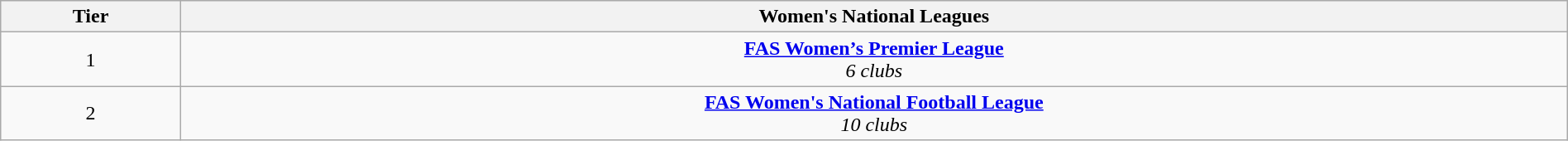<table class="wikitable" width="100%" style="text-align: center;">
<tr style="background:#efefef;">
<th>Tier</th>
<th colspan=2>Women's National Leagues</th>
</tr>
<tr>
<td>1</td>
<td colspan=2><strong><a href='#'>FAS Women’s Premier League</a></strong> <br><em>6 clubs</em></td>
</tr>
<tr>
<td>2</td>
<td colspan=2><strong><a href='#'>FAS Women's National Football League</a></strong> <br><em>10 clubs</em></td>
</tr>
</table>
